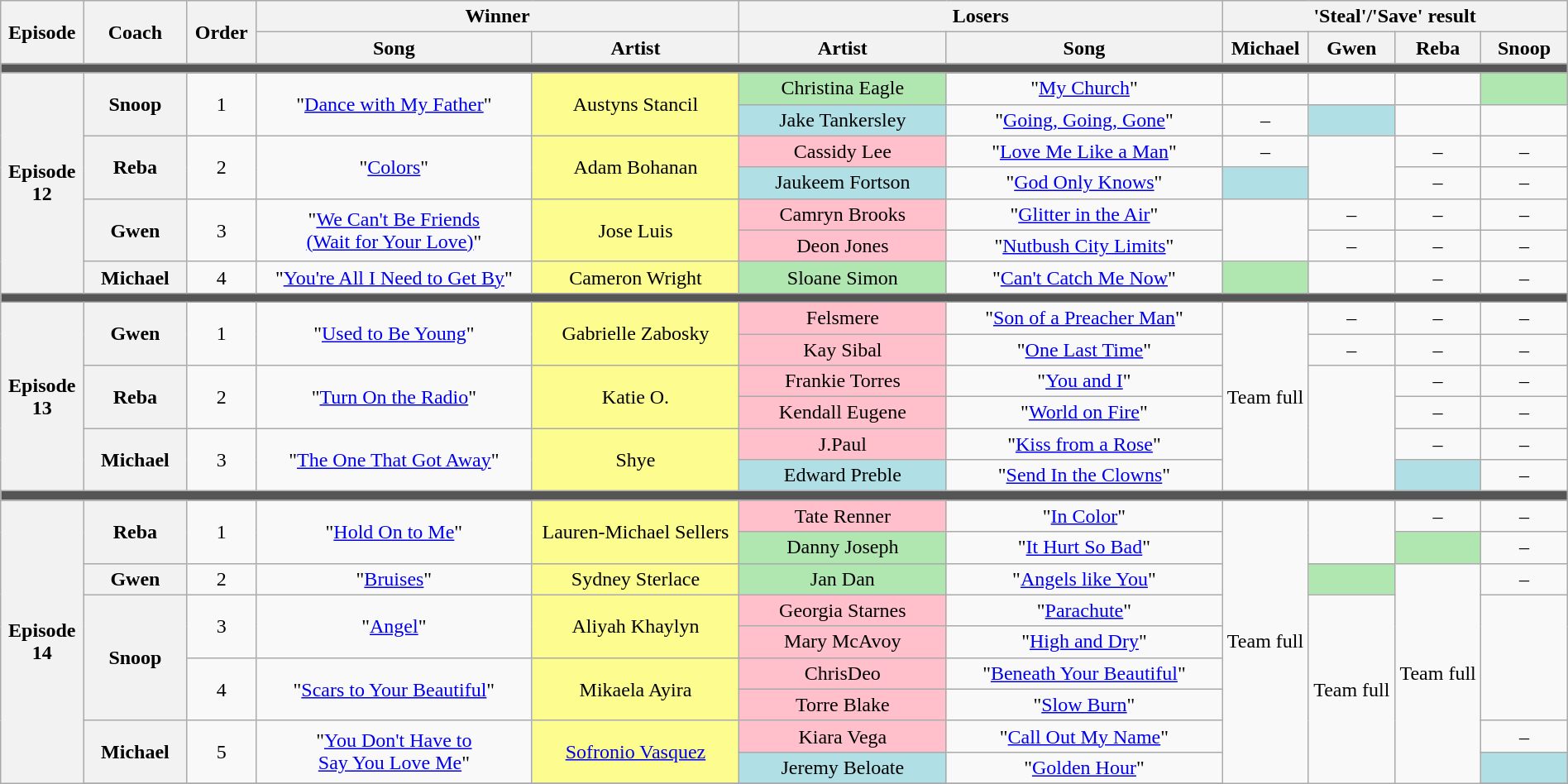<table class="wikitable" style="text-align: center; width:100%">
<tr>
<th rowspan="2" style="width:04%">Episode</th>
<th rowspan="2" style="width:06%">Coach</th>
<th rowspan="2" style="width:04%">Order</th>
<th colspan="2" style="width:30%">Winner</th>
<th colspan="2" style="width:30%">Losers</th>
<th colspan="4" style="width:20%">'Steal'/'Save' result</th>
</tr>
<tr>
<th style="width:16%">Song</th>
<th style="width:12%">Artist</th>
<th style="width:12%">Artist</th>
<th style="width:16%">Song</th>
<th style="width:05%">Michael</th>
<th style="width:05%">Gwen</th>
<th style="width:05%">Reba</th>
<th style="width:05%">Snoop</th>
</tr>
<tr>
<td colspan="11" style="background:#555"></td>
</tr>
<tr>
<th rowspan="7">Episode 12<br></th>
<th scope="row" rowspan="2">Snoop</th>
<td rowspan="2">1</td>
<td rowspan="2">"<a href='#'>Dance with My Father</a>"</td>
<td rowspan="2" style="background:#fdfc8f">Austyns Stancil</td>
<td style="background:#b0e6b0">Christina Eagle</td>
<td>"<a href='#'>My Church</a>"</td>
<td><em></em></td>
<td><em></em></td>
<td><em></em></td>
<td style="background:#b0e6b0"><em></em></td>
</tr>
<tr>
<td style="background:#b0e0e6">Jake Tankersley</td>
<td>"<a href='#'>Going, Going, Gone</a>"</td>
<td>–</td>
<td style="background:#b0e0e6"><em></em></td>
<td><em></em></td>
<td></td>
</tr>
<tr>
<th scope="row" rowspan="2">Reba</th>
<td rowspan="2">2</td>
<td rowspan="2">"<a href='#'>Colors</a>"</td>
<td rowspan="2" style="background:#fdfc8f">Adam Bohanan</td>
<td style="background:pink">Cassidy Lee</td>
<td>"<a href='#'>Love Me Like a Man</a>"</td>
<td>–</td>
<td rowspan="2"></td>
<td>–</td>
<td>–</td>
</tr>
<tr>
<td style="background:#b0e0e6">Jaukeem Fortson</td>
<td>"<a href='#'>God Only Knows</a>"</td>
<td style="background:#b0e0e6"><em></em></td>
<td>–</td>
<td>–</td>
</tr>
<tr>
<th scope="row" rowspan="2">Gwen</th>
<td rowspan="2">3</td>
<td rowspan="2">"<a href='#'>We Can't Be Friends<br>(Wait for Your Love)</a>"</td>
<td rowspan="2" style="background:#fdfc8f">Jose Luis</td>
<td style="background:pink">Camryn Brooks</td>
<td>"<a href='#'>Glitter in the Air</a>"</td>
<td rowspan="2"></td>
<td>–</td>
<td>–</td>
<td>–</td>
</tr>
<tr>
<td style="background:pink">Deon Jones</td>
<td>"<a href='#'>Nutbush City Limits</a>"</td>
<td>–</td>
<td>–</td>
<td>–</td>
</tr>
<tr>
<th scope="row">Michael</th>
<td>4</td>
<td>"<a href='#'>You're All I Need to Get By</a>"</td>
<td style="background:#fdfc8f">Cameron Wright</td>
<td style="background:#b0e6b0">Sloane Simon</td>
<td>"<a href='#'>Can't Catch Me Now</a>"</td>
<td style="background:#b0e6b0"><em></em></td>
<td></td>
<td>–</td>
<td>–</td>
</tr>
<tr>
<td colspan="11" style="background:#555"></td>
</tr>
<tr>
<th rowspan="6">Episode 13<br></th>
<th scope="row" rowspan="2">Gwen</th>
<td rowspan="2">1</td>
<td rowspan="2">"<a href='#'>Used to Be Young</a>"</td>
<td rowspan="2" style="background:#fdfc8f">Gabrielle Zabosky</td>
<td style="background:pink">Felsmere</td>
<td>"<a href='#'>Son of a Preacher Man</a>"</td>
<td rowspan="6">Team full</td>
<td>–</td>
<td>–</td>
<td>–</td>
</tr>
<tr>
<td style="background:pink">Kay Sibal</td>
<td>"<a href='#'>One Last Time</a>"</td>
<td>–</td>
<td>–</td>
<td>–</td>
</tr>
<tr>
<th scope="row" rowspan="2">Reba</th>
<td rowspan="2">2</td>
<td rowspan="2">"<a href='#'>Turn On the Radio</a>"</td>
<td rowspan="2" style="background:#fdfc8f">Katie O.</td>
<td style="background:pink">Frankie Torres</td>
<td>"<a href='#'>You and I</a>"</td>
<td rowspan="4"></td>
<td>–</td>
<td>–</td>
</tr>
<tr>
<td style="background:pink">Kendall Eugene</td>
<td>"<a href='#'>World on Fire</a>"</td>
<td>–</td>
<td>–</td>
</tr>
<tr>
<th scope="row" rowspan="2">Michael</th>
<td rowspan="2">3</td>
<td rowspan="2">"<a href='#'>The One That Got Away</a>"</td>
<td rowspan="2" style="background:#fdfc8f">Shye</td>
<td style="background:pink">J.Paul</td>
<td>"<a href='#'>Kiss from a Rose</a>"</td>
<td>–</td>
<td>–</td>
</tr>
<tr>
<td style="background:#b0e0e6">Edward Preble</td>
<td>"<a href='#'>Send In the Clowns</a>"</td>
<td style="background:#b0e0e6"><em></em></td>
<td>–</td>
</tr>
<tr>
<td colspan="11" style="background:#555"></td>
</tr>
<tr>
<th rowspan="10">Episode 14<br></th>
<th scope="row" rowspan="2">Reba</th>
<td rowspan="2">1</td>
<td rowspan="2">"<a href='#'>Hold On to Me</a>"</td>
<td rowspan="2" style="background:#fdfc8f">Lauren-Michael Sellers</td>
<td style="background:pink">Tate Renner</td>
<td>"<a href='#'>In Color</a>"</td>
<td rowspan="10">Team full</td>
<td rowspan="2"></td>
<td>–</td>
<td>–</td>
</tr>
<tr>
<td style="background:#b0e6b0">Danny Joseph</td>
<td>"<a href='#'>It Hurt So Bad</a>"</td>
<td style="background:#b0e6b0"><em></em></td>
<td>–</td>
</tr>
<tr>
<th scope="row">Gwen</th>
<td>2</td>
<td>"<a href='#'>Bruises</a>"</td>
<td style="background:#fdfc8f">Sydney Sterlace</td>
<td style="background:#b0e6b0">Jan Dan</td>
<td>"<a href='#'>Angels like You</a>"</td>
<td style="background:#b0e6b0"><em></em></td>
<td rowspan="8">Team full</td>
<td>–</td>
</tr>
<tr>
<th scope="row" rowspan="4">Snoop</th>
<td rowspan="2">3</td>
<td rowspan="2">"<a href='#'>Angel</a>"</td>
<td rowspan="2" style="background:#fdfc8f">Aliyah Khaylyn</td>
<td style="background:pink">Georgia Starnes</td>
<td>"<a href='#'>Parachute</a>"</td>
<td rowspan="7">Team full</td>
<td rowspan="4"></td>
</tr>
<tr>
<td style="background:pink">Mary McAvoy</td>
<td>"<a href='#'>High and Dry</a>"</td>
</tr>
<tr>
<td rowspan="2">4</td>
<td rowspan="2">"<a href='#'>Scars to Your Beautiful</a>"</td>
<td rowspan="2" style="background:#fdfc8f">Mikaela Ayira</td>
<td style="background:pink">ChrisDeo</td>
<td>"<a href='#'>Beneath Your Beautiful</a>"</td>
</tr>
<tr>
<td style="background:pink">Torre Blake</td>
<td>"<a href='#'>Slow Burn</a>"</td>
</tr>
<tr>
<th scope="row" rowspan="2">Michael</th>
<td rowspan="2">5</td>
<td rowspan="2">"<a href='#'>You Don't Have to<br>Say You Love Me</a>"</td>
<td rowspan="2" style="background:#fdfc8f"><a href='#'>Sofronio Vasquez</a></td>
<td style="background:pink">Kiara Vega</td>
<td>"<a href='#'>Call Out My Name</a>"</td>
<td>–</td>
</tr>
<tr>
<td style="background:#b0e0e6">Jeremy Beloate</td>
<td>"<a href='#'>Golden Hour</a>"</td>
<td style="background:#b0e0e6"><em></em></td>
</tr>
<tr>
</tr>
</table>
